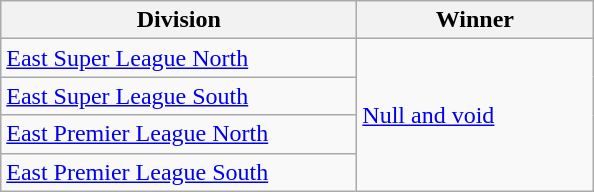<table class="wikitable">
<tr>
<th width=230>Division</th>
<th width=150>Winner</th>
</tr>
<tr>
<td><a href='#'>East Super League North</a></td>
<td rowspan=4><a href='#'>Null and void</a></td>
</tr>
<tr>
<td><a href='#'>East Super League South</a></td>
</tr>
<tr>
<td><a href='#'>East Premier League North</a></td>
</tr>
<tr>
<td><a href='#'>East Premier League South</a></td>
</tr>
</table>
